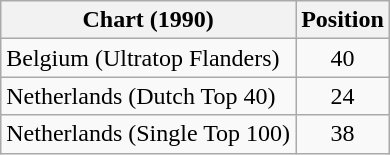<table class="wikitable sortable">
<tr>
<th scope="col">Chart (1990)</th>
<th scope="col">Position</th>
</tr>
<tr>
<td>Belgium (Ultratop Flanders)</td>
<td align=center>40</td>
</tr>
<tr>
<td>Netherlands (Dutch Top 40)</td>
<td align=center>24</td>
</tr>
<tr>
<td>Netherlands (Single Top 100)</td>
<td align=center>38</td>
</tr>
</table>
